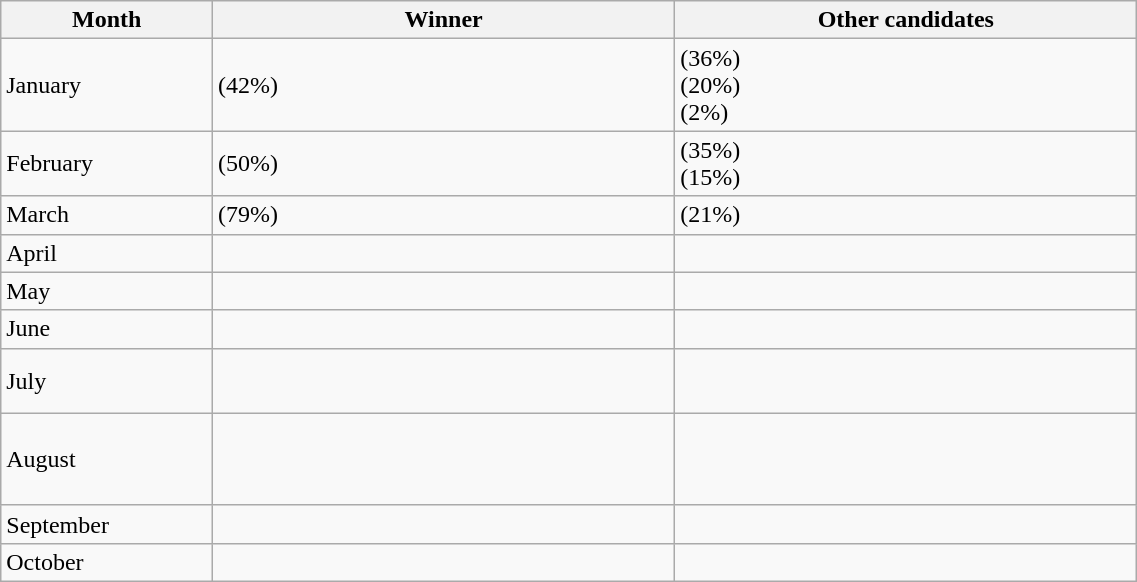<table class="wikitable" style="width: 60%">
<tr>
<th width=20>Month</th>
<th width=158>Winner</th>
<th width=158>Other candidates</th>
</tr>
<tr>
<td>January</td>
<td align=left> (42%)</td>
<td align=left> (36%)<br> (20%)<br> (2%)</td>
</tr>
<tr>
<td>February</td>
<td align=left> (50%)</td>
<td align=left> (35%)<br> (15%)</td>
</tr>
<tr>
<td>March</td>
<td align=left> (79%)</td>
<td align=left> (21%)</td>
</tr>
<tr>
<td>April</td>
<td align=left></td>
<td align=left> <br></td>
</tr>
<tr>
<td>May</td>
<td align=left></td>
<td align=left> <br> </td>
</tr>
<tr>
<td>June</td>
<td align=left></td>
<td align=left> <br> </td>
</tr>
<tr>
<td>July</td>
<td align=left></td>
<td align=left> <br>  <br> </td>
</tr>
<tr>
<td>August</td>
<td align=left></td>
<td align=left> <br>  <br>  <br> </td>
</tr>
<tr>
<td>September</td>
<td align=left></td>
<td align=left> <br> </td>
</tr>
<tr>
<td>October</td>
<td align=left></td>
<td align=left> <br> </td>
</tr>
</table>
